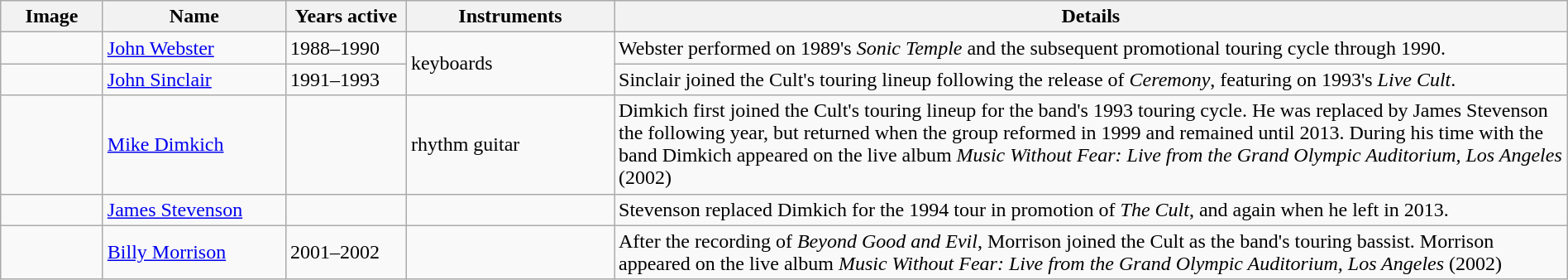<table class="wikitable" border="1" width=100%>
<tr>
<th width="75">Image</th>
<th width="140">Name</th>
<th width="90">Years active</th>
<th width="160">Instruments</th>
<th>Details</th>
</tr>
<tr>
<td></td>
<td><a href='#'>John Webster</a></td>
<td>1988–1990</td>
<td rowspan="2">keyboards</td>
<td>Webster performed on 1989's <em>Sonic Temple</em> and the subsequent promotional touring cycle through 1990.</td>
</tr>
<tr>
<td></td>
<td><a href='#'>John Sinclair</a></td>
<td>1991–1993</td>
<td>Sinclair joined the Cult's touring lineup following the release of <em>Ceremony</em>, featuring on 1993's <em>Live Cult</em>.</td>
</tr>
<tr>
<td></td>
<td><a href='#'>Mike Dimkich</a></td>
<td></td>
<td>rhythm guitar</td>
<td>Dimkich first joined the Cult's touring lineup for the band's 1993 touring cycle. He was replaced by James Stevenson the following year, but returned when the group reformed in 1999 and remained until 2013. During his time with the band Dimkich appeared on the live album <em>Music Without Fear: Live from the Grand Olympic Auditorium, Los Angeles</em> (2002)</td>
</tr>
<tr>
<td></td>
<td><a href='#'>James Stevenson</a></td>
<td></td>
<td></td>
<td>Stevenson replaced Dimkich for the 1994 tour in promotion of <em>The Cult</em>, and again when he left in 2013.</td>
</tr>
<tr>
<td></td>
<td><a href='#'>Billy Morrison</a></td>
<td>2001–2002</td>
<td></td>
<td>After the recording of <em>Beyond Good and Evil</em>, Morrison joined the Cult as the band's touring bassist. Morrison appeared on the live album <em>Music Without Fear: Live from the Grand Olympic Auditorium, Los Angeles</em> (2002)</td>
</tr>
</table>
